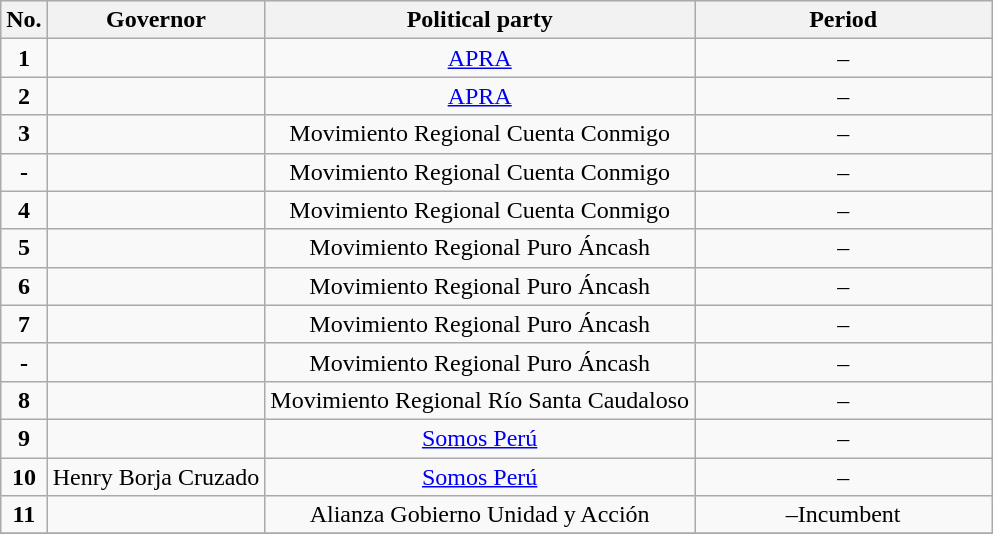<table class=wikitable>
<tr style="text-align:center; background:#e6e9ff;">
<th>No.</th>
<th>Governor</th>
<th>Political party</th>
<th width=30%>Period<br></th>
</tr>
<tr>
<td align="center"><strong>1</strong></td>
<td align="center"></td>
<td align="center"><a href='#'>APRA</a></td>
<td align="center">–<br></td>
</tr>
<tr>
<td align="center"><strong>2</strong></td>
<td align="center"></td>
<td align="center"><a href='#'>APRA</a></td>
<td align="center">–<br></td>
</tr>
<tr>
<td align="center"><strong>3</strong></td>
<td align="center"></td>
<td align="center">Movimiento Regional Cuenta Conmigo</td>
<td align="center">–<br></td>
</tr>
<tr>
<td align="center"><strong>-</strong></td>
<td align="center"></td>
<td align="center">Movimiento Regional Cuenta Conmigo</td>
<td align="center">–<br></td>
</tr>
<tr>
<td align="center"><strong>4</strong></td>
<td align="center"></td>
<td align="center">Movimiento Regional Cuenta Conmigo</td>
<td align="center">–<br></td>
</tr>
<tr>
<td align="center"><strong>5</strong></td>
<td align="center"></td>
<td align="center">Movimiento Regional Puro Áncash</td>
<td align="center">–<br></td>
</tr>
<tr>
<td align="center"><strong>6</strong></td>
<td align="center"></td>
<td align="center">Movimiento Regional Puro Áncash</td>
<td align="center">–<br></td>
</tr>
<tr>
<td align="center"><strong>7</strong></td>
<td align="center"></td>
<td align="center">Movimiento Regional Puro Áncash</td>
<td align="center">–<br></td>
</tr>
<tr>
<td align="center"><strong>-</strong></td>
<td align="center"></td>
<td align="center">Movimiento Regional Puro Áncash</td>
<td align="center">–<br></td>
</tr>
<tr>
<td align="center"><strong>8</strong></td>
<td align="center"></td>
<td align="center">Movimiento Regional Río Santa Caudaloso</td>
<td align="center">–<br></td>
</tr>
<tr>
<td align="center"><strong>9</strong></td>
<td align="center"></td>
<td align="center"><a href='#'>Somos Perú</a></td>
<td align="center">–<br></td>
</tr>
<tr>
<td align="center"><strong>10</strong></td>
<td align="center">Henry Borja Cruzado</td>
<td align="center"><a href='#'>Somos Perú</a></td>
<td align="center">–<br></td>
</tr>
<tr>
<td align="center"><strong>11</strong></td>
<td align="center"></td>
<td align="center">Alianza Gobierno Unidad y Acción</td>
<td align="center">–Incumbent<br></td>
</tr>
<tr>
</tr>
</table>
